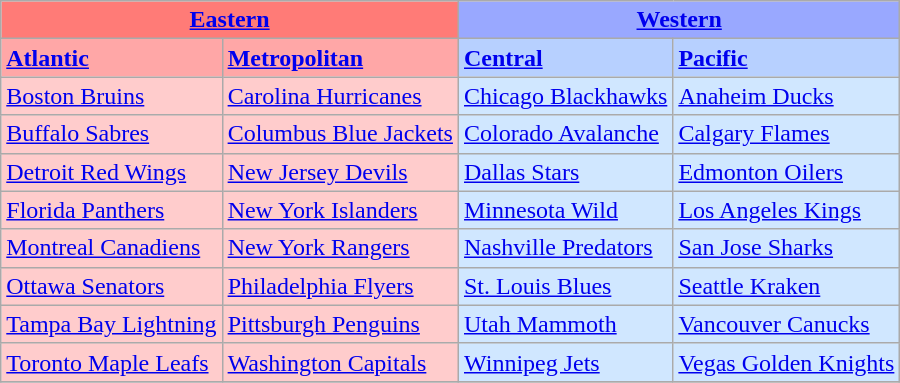<table class="wikitable">
<tr>
<th colspan="2" style="background-color: #FF7B77;"><strong><a href='#'>Eastern</a></strong></th>
<th colspan="2" style="background-color: #99A8FF;"><strong><a href='#'>Western</a></strong></th>
</tr>
<tr>
<td style="background-color: #FFA7A7;"><strong><a href='#'>Atlantic</a></strong></td>
<td style="background-color: #FFA7A7;"><strong><a href='#'>Metropolitan</a></strong></td>
<td style="background-color: #B7D0FF;"><strong><a href='#'>Central</a></strong></td>
<td style="background-color: #B7D0FF;"><strong><a href='#'>Pacific</a></strong></td>
</tr>
<tr>
<td style="background-color: #FFCCCC;"><a href='#'>Boston Bruins</a></td>
<td style="background-color: #FFCCCC;"><a href='#'>Carolina Hurricanes</a></td>
<td style="background-color: #D0E7FF;;"><a href='#'>Chicago Blackhawks</a></td>
<td style="background-color: #D0E7FF;"><a href='#'>Anaheim Ducks</a></td>
</tr>
<tr>
<td style="background-color: #FFCCCC;"><a href='#'>Buffalo Sabres</a></td>
<td style="background-color: #FFCCCC;"><a href='#'>Columbus Blue Jackets</a></td>
<td style="background-color: #D0E7FF;"><a href='#'>Colorado Avalanche</a></td>
<td style="background-color: #D0E7FF;"><a href='#'>Calgary Flames</a></td>
</tr>
<tr>
<td style="background-color: #FFCCCC;"><a href='#'>Detroit Red Wings</a></td>
<td style="background-color: #FFCCCC;"><a href='#'>New Jersey Devils</a></td>
<td style="background-color: #D0E7FF;"><a href='#'>Dallas Stars</a></td>
<td style="background-color: #D0E7FF;"><a href='#'>Edmonton Oilers</a></td>
</tr>
<tr>
<td style="background-color: #FFCCCC;"><a href='#'>Florida Panthers</a></td>
<td style="background-color: #FFCCCC;"><a href='#'>New York Islanders</a></td>
<td style="background-color: #D0E7FF;"><a href='#'>Minnesota Wild</a></td>
<td style="background-color: #D0E7FF;"><a href='#'>Los Angeles Kings</a></td>
</tr>
<tr>
<td style="background-color: #FFCCCC;"><a href='#'>Montreal Canadiens</a></td>
<td style="background-color: #FFCCCC;"><a href='#'>New York Rangers</a></td>
<td style="background-color: #D0E7FF;"><a href='#'>Nashville Predators</a></td>
<td style="background-color: #D0E7FF;"><a href='#'>San Jose Sharks</a></td>
</tr>
<tr>
<td style="background-color: #FFCCCC;"><a href='#'>Ottawa Senators</a></td>
<td style="background-color: #FFCCCC;"><a href='#'>Philadelphia Flyers</a></td>
<td style="background-color: #D0E7FF;"><a href='#'>St. Louis Blues</a></td>
<td style="background-color: #D0E7FF;"><a href='#'>Seattle Kraken</a></td>
</tr>
<tr>
<td style="background-color: #FFCCCC;"><a href='#'>Tampa Bay Lightning</a></td>
<td style="background-color: #FFCCCC;"><a href='#'>Pittsburgh Penguins</a></td>
<td style="background-color: #D0E7FF;"><a href='#'>Utah Mammoth</a></td>
<td style="background-color: #D0E7FF;"><a href='#'>Vancouver Canucks</a></td>
</tr>
<tr>
<td style="background-color: #FFCCCC;"><a href='#'>Toronto Maple Leafs</a></td>
<td style="background-color: #FFCCCC;"><a href='#'>Washington Capitals</a></td>
<td style="background-color: #D0E7FF;"><a href='#'>Winnipeg Jets</a></td>
<td style="background-color: #D0E7FF;"><a href='#'>Vegas Golden Knights</a></td>
</tr>
<tr>
</tr>
</table>
